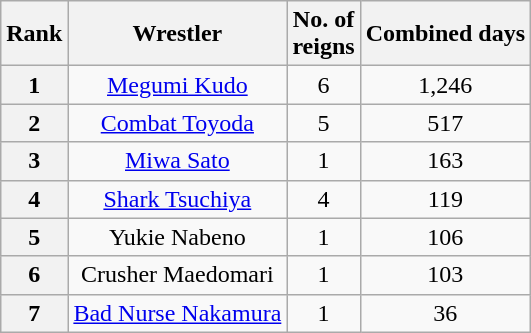<table class="wikitable sortable" style="text-align: center">
<tr>
<th>Rank</th>
<th>Wrestler</th>
<th>No. of<br>reigns</th>
<th>Combined days</th>
</tr>
<tr>
<th>1</th>
<td><a href='#'>Megumi Kudo</a></td>
<td>6</td>
<td>1,246</td>
</tr>
<tr>
<th>2</th>
<td><a href='#'>Combat Toyoda</a></td>
<td>5</td>
<td>517</td>
</tr>
<tr>
<th>3</th>
<td><a href='#'>Miwa Sato</a></td>
<td>1</td>
<td>163</td>
</tr>
<tr>
<th>4</th>
<td><a href='#'>Shark Tsuchiya</a></td>
<td>4</td>
<td>119</td>
</tr>
<tr>
<th>5</th>
<td>Yukie Nabeno</td>
<td>1</td>
<td>106</td>
</tr>
<tr>
<th>6</th>
<td>Crusher Maedomari</td>
<td>1</td>
<td>103</td>
</tr>
<tr>
<th>7</th>
<td><a href='#'>Bad Nurse Nakamura</a></td>
<td>1</td>
<td>36</td>
</tr>
</table>
